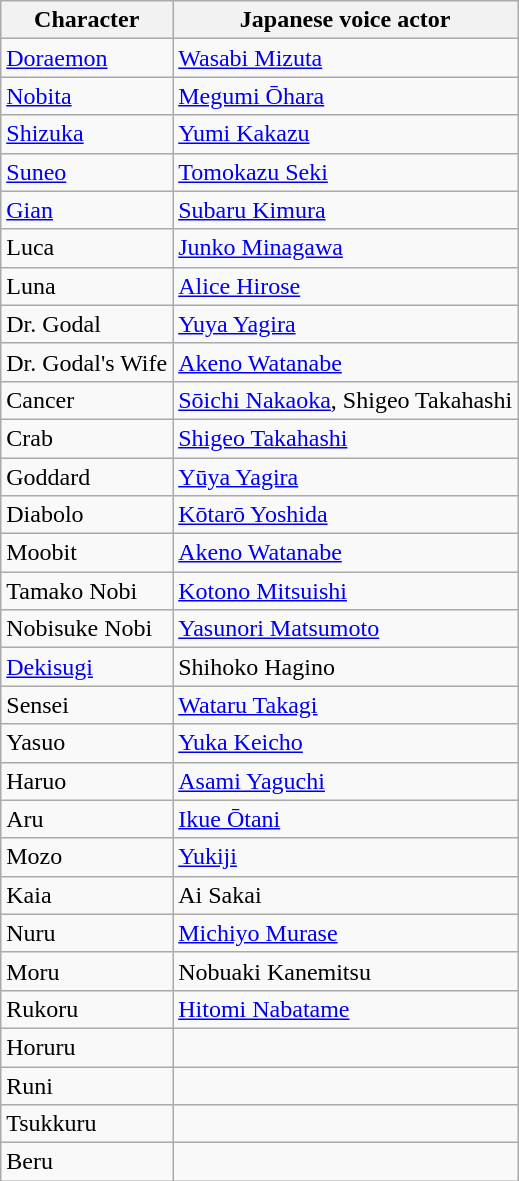<table class="wikitable">
<tr>
<th>Character</th>
<th>Japanese voice actor</th>
</tr>
<tr>
<td><a href='#'>Doraemon</a></td>
<td><a href='#'>Wasabi Mizuta</a></td>
</tr>
<tr>
<td><a href='#'>Nobita</a></td>
<td><a href='#'>Megumi Ōhara</a></td>
</tr>
<tr>
<td><a href='#'>Shizuka</a></td>
<td><a href='#'>Yumi Kakazu</a></td>
</tr>
<tr>
<td><a href='#'>Suneo</a></td>
<td><a href='#'>Tomokazu Seki</a></td>
</tr>
<tr>
<td><a href='#'>Gian</a></td>
<td><a href='#'>Subaru Kimura</a></td>
</tr>
<tr>
<td>Luca</td>
<td><a href='#'>Junko Minagawa</a></td>
</tr>
<tr>
<td>Luna</td>
<td><a href='#'>Alice Hirose</a></td>
</tr>
<tr>
<td>Dr. Godal</td>
<td><a href='#'>Yuya Yagira</a></td>
</tr>
<tr>
<td>Dr. Godal's Wife</td>
<td><a href='#'>Akeno Watanabe</a></td>
</tr>
<tr>
<td>Cancer</td>
<td><a href='#'>Sōichi Nakaoka</a>, Shigeo Takahashi</td>
</tr>
<tr>
<td>Crab</td>
<td><a href='#'>Shigeo Takahashi</a></td>
</tr>
<tr>
<td>Goddard</td>
<td><a href='#'>Yūya Yagira</a></td>
</tr>
<tr>
<td>Diabolo</td>
<td><a href='#'>Kōtarō Yoshida</a></td>
</tr>
<tr>
<td>Moobit</td>
<td><a href='#'>Akeno Watanabe</a></td>
</tr>
<tr>
<td>Tamako Nobi</td>
<td><a href='#'>Kotono Mitsuishi</a></td>
</tr>
<tr>
<td>Nobisuke Nobi</td>
<td><a href='#'>Yasunori Matsumoto</a></td>
</tr>
<tr>
<td><a href='#'>Dekisugi</a></td>
<td>Shihoko Hagino</td>
</tr>
<tr>
<td>Sensei</td>
<td><a href='#'>Wataru Takagi</a></td>
</tr>
<tr>
<td>Yasuo</td>
<td><a href='#'>Yuka Keicho</a></td>
</tr>
<tr>
<td>Haruo</td>
<td><a href='#'>Asami Yaguchi</a></td>
</tr>
<tr>
<td>Aru</td>
<td><a href='#'>Ikue Ōtani</a></td>
</tr>
<tr>
<td>Mozo</td>
<td><a href='#'>Yukiji</a></td>
</tr>
<tr>
<td>Kaia</td>
<td>Ai Sakai</td>
</tr>
<tr>
<td>Nuru</td>
<td><a href='#'>Michiyo Murase</a></td>
</tr>
<tr>
<td>Moru</td>
<td>Nobuaki Kanemitsu</td>
</tr>
<tr>
<td>Rukoru</td>
<td><a href='#'>Hitomi Nabatame</a></td>
</tr>
<tr>
<td>Horuru</td>
<td></td>
</tr>
<tr>
<td>Runi</td>
<td></td>
</tr>
<tr>
<td>Tsukkuru</td>
<td></td>
</tr>
<tr>
<td>Beru</td>
<td></td>
</tr>
</table>
